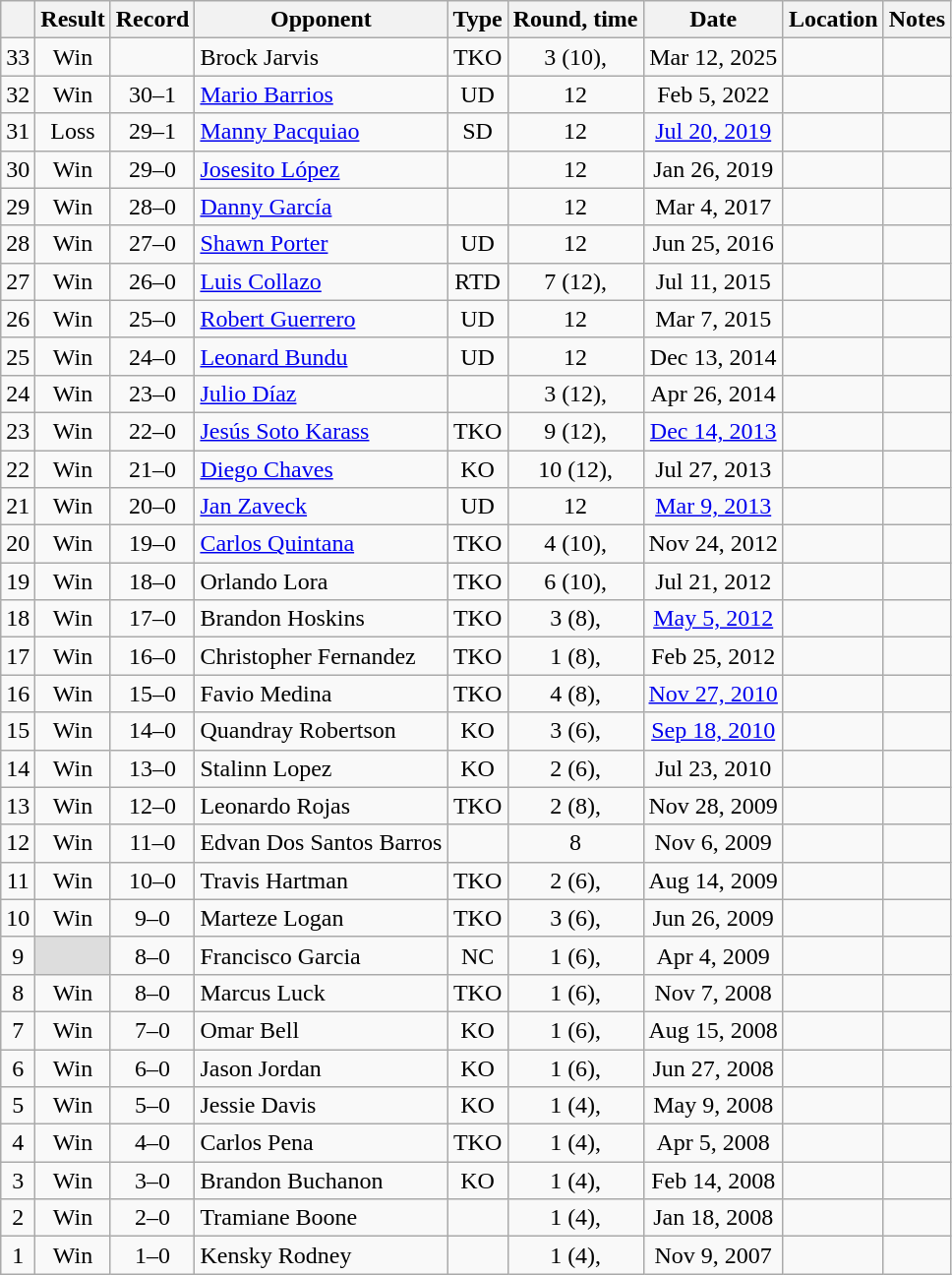<table class="wikitable" style="text-align:center">
<tr>
<th></th>
<th>Result</th>
<th>Record</th>
<th>Opponent</th>
<th>Type</th>
<th>Round, time</th>
<th>Date</th>
<th>Location</th>
<th>Notes</th>
</tr>
<tr>
<td>33</td>
<td>Win</td>
<td></td>
<td style="text-align:left;">Brock Jarvis</td>
<td>TKO</td>
<td>3 (10), </td>
<td>Mar 12, 2025</td>
<td style="text-align:left;"></td>
<td style="text-align:left;"></td>
</tr>
<tr>
<td>32</td>
<td>Win</td>
<td>30–1 </td>
<td style="text-align:left;"><a href='#'>Mario Barrios</a></td>
<td>UD</td>
<td>12</td>
<td>Feb 5, 2022</td>
<td style="text-align:left;"></td>
<td style="text-align:left;"></td>
</tr>
<tr>
<td>31</td>
<td>Loss</td>
<td>29–1 </td>
<td style="text-align:left;"><a href='#'>Manny Pacquiao</a></td>
<td>SD</td>
<td>12</td>
<td><a href='#'>Jul 20, 2019</a></td>
<td style="text-align:left;"></td>
<td style="text-align:left;"></td>
</tr>
<tr>
<td>30</td>
<td>Win</td>
<td>29–0 </td>
<td style="text-align:left;"><a href='#'>Josesito López</a></td>
<td></td>
<td>12</td>
<td>Jan 26, 2019</td>
<td style="text-align:left;"></td>
<td style="text-align:left;"></td>
</tr>
<tr>
<td>29</td>
<td>Win</td>
<td>28–0 </td>
<td style="text-align:left;"><a href='#'>Danny García</a></td>
<td></td>
<td>12</td>
<td>Mar 4, 2017</td>
<td style="text-align:left;"></td>
<td style="text-align:left;"></td>
</tr>
<tr>
<td>28</td>
<td>Win</td>
<td>27–0 </td>
<td style="text-align:left;"><a href='#'>Shawn Porter</a></td>
<td>UD</td>
<td>12</td>
<td>Jun 25, 2016</td>
<td style="text-align:left;"></td>
<td style="text-align:left;"></td>
</tr>
<tr>
<td>27</td>
<td>Win</td>
<td>26–0 </td>
<td style="text-align:left;"><a href='#'>Luis Collazo</a></td>
<td>RTD</td>
<td>7 (12), </td>
<td>Jul 11, 2015</td>
<td style="text-align:left;"></td>
<td style="text-align:left;"></td>
</tr>
<tr>
<td>26</td>
<td>Win</td>
<td>25–0 </td>
<td style="text-align:left;"><a href='#'>Robert Guerrero</a></td>
<td>UD</td>
<td>12</td>
<td>Mar 7, 2015</td>
<td style="text-align:left;"></td>
<td style="text-align:left;"></td>
</tr>
<tr>
<td>25</td>
<td>Win</td>
<td>24–0 </td>
<td style="text-align:left;"><a href='#'>Leonard Bundu</a></td>
<td>UD</td>
<td>12</td>
<td>Dec 13, 2014</td>
<td style="text-align:left;"></td>
<td style="text-align:left;"></td>
</tr>
<tr>
<td>24</td>
<td>Win</td>
<td>23–0 </td>
<td style="text-align:left;"><a href='#'>Julio Díaz</a></td>
<td></td>
<td>3 (12), </td>
<td>Apr 26, 2014</td>
<td style="text-align:left;"></td>
<td style="text-align:left;"></td>
</tr>
<tr>
<td>23</td>
<td>Win</td>
<td>22–0 </td>
<td style="text-align:left;"><a href='#'>Jesús Soto Karass</a></td>
<td>TKO</td>
<td>9 (12), </td>
<td><a href='#'>Dec 14, 2013</a></td>
<td style="text-align:left;"></td>
<td style="text-align:left;"></td>
</tr>
<tr>
<td>22</td>
<td>Win</td>
<td>21–0 </td>
<td style="text-align:left;"><a href='#'>Diego Chaves</a></td>
<td>KO</td>
<td>10 (12), </td>
<td>Jul 27, 2013</td>
<td style="text-align:left;"></td>
<td style="text-align:left;"></td>
</tr>
<tr>
<td>21</td>
<td>Win</td>
<td>20–0 </td>
<td style="text-align:left;"><a href='#'>Jan Zaveck</a></td>
<td>UD</td>
<td>12</td>
<td><a href='#'>Mar 9, 2013</a></td>
<td style="text-align:left;"></td>
<td style="text-align:left;"></td>
</tr>
<tr>
<td>20</td>
<td>Win</td>
<td>19–0 </td>
<td style="text-align:left;"><a href='#'>Carlos Quintana</a></td>
<td>TKO</td>
<td>4 (10), </td>
<td>Nov 24, 2012</td>
<td style="text-align:left;"></td>
<td style="text-align:left;"></td>
</tr>
<tr>
<td>19</td>
<td>Win</td>
<td>18–0 </td>
<td style="text-align:left;">Orlando Lora</td>
<td>TKO</td>
<td>6 (10), </td>
<td>Jul 21, 2012</td>
<td style="text-align:left;"></td>
<td></td>
</tr>
<tr>
<td>18</td>
<td>Win</td>
<td>17–0 </td>
<td style="text-align:left;">Brandon Hoskins</td>
<td>TKO</td>
<td>3 (8), </td>
<td><a href='#'>May 5, 2012</a></td>
<td style="text-align:left;"></td>
<td></td>
</tr>
<tr>
<td>17</td>
<td>Win</td>
<td>16–0 </td>
<td style="text-align:left;">Christopher Fernandez</td>
<td>TKO</td>
<td>1 (8), </td>
<td>Feb 25, 2012</td>
<td style="text-align:left;"></td>
<td></td>
</tr>
<tr>
<td>16</td>
<td>Win</td>
<td>15–0 </td>
<td style="text-align:left;">Favio Medina</td>
<td>TKO</td>
<td>4 (8), </td>
<td><a href='#'>Nov 27, 2010</a></td>
<td style="text-align:left;"></td>
<td></td>
</tr>
<tr>
<td>15</td>
<td>Win</td>
<td>14–0 </td>
<td style="text-align:left;">Quandray Robertson</td>
<td>KO</td>
<td>3 (6), </td>
<td><a href='#'>Sep 18, 2010</a></td>
<td style="text-align:left;"></td>
<td></td>
</tr>
<tr>
<td>14</td>
<td>Win</td>
<td>13–0 </td>
<td style="text-align:left;">Stalinn Lopez</td>
<td>KO</td>
<td>2 (6), </td>
<td>Jul 23, 2010</td>
<td style="text-align:left;"></td>
<td></td>
</tr>
<tr>
<td>13</td>
<td>Win</td>
<td>12–0 </td>
<td style="text-align:left;">Leonardo Rojas</td>
<td>TKO</td>
<td>2 (8), </td>
<td>Nov 28, 2009</td>
<td style="text-align:left;"></td>
<td></td>
</tr>
<tr>
<td>12</td>
<td>Win</td>
<td>11–0 </td>
<td style="text-align:left;">Edvan Dos Santos Barros</td>
<td></td>
<td>8</td>
<td>Nov 6, 2009</td>
<td style="text-align:left;"></td>
<td></td>
</tr>
<tr>
<td>11</td>
<td>Win</td>
<td>10–0 </td>
<td style="text-align:left;">Travis Hartman</td>
<td>TKO</td>
<td>2 (6), </td>
<td>Aug 14, 2009</td>
<td style="text-align:left;"></td>
<td></td>
</tr>
<tr>
<td>10</td>
<td>Win</td>
<td>9–0 </td>
<td style="text-align:left;">Marteze Logan</td>
<td>TKO</td>
<td>3 (6), </td>
<td>Jun 26, 2009</td>
<td style="text-align:left;"></td>
<td></td>
</tr>
<tr>
<td>9</td>
<td style="background:#DDD"></td>
<td>8–0 </td>
<td style="text-align:left;">Francisco Garcia</td>
<td>NC</td>
<td>1 (6), </td>
<td>Apr 4, 2009</td>
<td style="text-align:left;"></td>
<td style="text-align:left;"></td>
</tr>
<tr>
<td>8</td>
<td>Win</td>
<td>8–0</td>
<td style="text-align:left;">Marcus Luck</td>
<td>TKO</td>
<td>1 (6), </td>
<td>Nov 7, 2008</td>
<td style="text-align:left;"></td>
<td></td>
</tr>
<tr>
<td>7</td>
<td>Win</td>
<td>7–0</td>
<td style="text-align:left;">Omar Bell</td>
<td>KO</td>
<td>1 (6), </td>
<td>Aug 15, 2008</td>
<td style="text-align:left;"></td>
<td></td>
</tr>
<tr>
<td>6</td>
<td>Win</td>
<td>6–0</td>
<td style="text-align:left;">Jason Jordan</td>
<td>KO</td>
<td>1 (6), </td>
<td>Jun 27, 2008</td>
<td style="text-align:left;"></td>
<td></td>
</tr>
<tr>
<td>5</td>
<td>Win</td>
<td>5–0</td>
<td style="text-align:left;">Jessie Davis</td>
<td>KO</td>
<td>1 (4), </td>
<td>May 9, 2008</td>
<td style="text-align:left;"></td>
<td></td>
</tr>
<tr>
<td>4</td>
<td>Win</td>
<td>4–0</td>
<td style="text-align:left;">Carlos Pena</td>
<td>TKO</td>
<td>1 (4), </td>
<td>Apr 5, 2008</td>
<td style="text-align:left;"></td>
<td></td>
</tr>
<tr>
<td>3</td>
<td>Win</td>
<td>3–0</td>
<td style="text-align:left;">Brandon Buchanon</td>
<td>KO</td>
<td>1 (4), </td>
<td>Feb 14, 2008</td>
<td style="text-align:left;"></td>
<td></td>
</tr>
<tr>
<td>2</td>
<td>Win</td>
<td>2–0</td>
<td style="text-align:left;">Tramiane Boone</td>
<td></td>
<td>1 (4), </td>
<td>Jan 18, 2008</td>
<td style="text-align:left;"></td>
<td></td>
</tr>
<tr>
<td>1</td>
<td>Win</td>
<td>1–0</td>
<td style="text-align:left;">Kensky Rodney</td>
<td></td>
<td>1 (4), </td>
<td>Nov 9, 2007</td>
<td style="text-align:left;"></td>
<td></td>
</tr>
</table>
